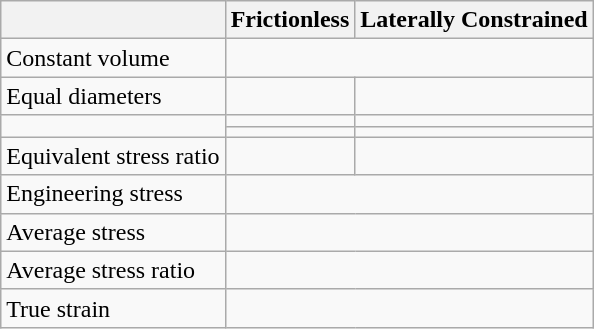<table class="wikitable">
<tr>
<th></th>
<th>Frictionless</th>
<th>Laterally Constrained</th>
</tr>
<tr>
<td>Constant volume</td>
<td colspan="2"></td>
</tr>
<tr>
<td>Equal diameters</td>
<td></td>
<td></td>
</tr>
<tr>
<td rowspan="2"></td>
<td></td>
<td></td>
</tr>
<tr>
<td></td>
<td></td>
</tr>
<tr>
<td>Equivalent stress ratio</td>
<td></td>
<td></td>
</tr>
<tr>
<td>Engineering stress</td>
<td colspan="2"></td>
</tr>
<tr>
<td>Average stress</td>
<td colspan="2"></td>
</tr>
<tr>
<td>Average stress ratio</td>
<td colspan="2"></td>
</tr>
<tr>
<td>True strain</td>
<td colspan="2"></td>
</tr>
</table>
